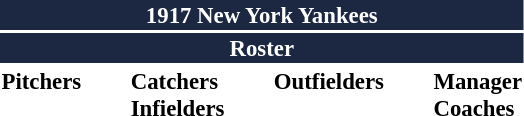<table class="toccolours" style="font-size: 95%;">
<tr>
<th colspan="10" style="background-color: #1c2841; color: white; text-align: center;">1917 New York Yankees</th>
</tr>
<tr>
<td colspan="10" style="background-color: #1c2841; color: white; text-align: center;"><strong>Roster</strong></td>
</tr>
<tr>
<td valign="top"><strong>Pitchers</strong><br>













</td>
<td width="25px"></td>
<td valign="top"><strong>Catchers</strong><br>



<strong>Infielders</strong>







</td>
<td width="25px"></td>
<td valign="top"><strong>Outfielders</strong><br>








</td>
<td width="25px"></td>
<td valign="top"><strong>Manager</strong><br>
<strong>Coaches</strong>
</td>
</tr>
</table>
